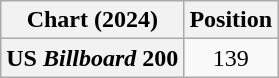<table class="wikitable plainrowheaders" style="text-align:center">
<tr>
<th scope="col">Chart (2024)</th>
<th scope="col">Position</th>
</tr>
<tr>
<th scope="row">US <em>Billboard</em> 200</th>
<td>139</td>
</tr>
</table>
